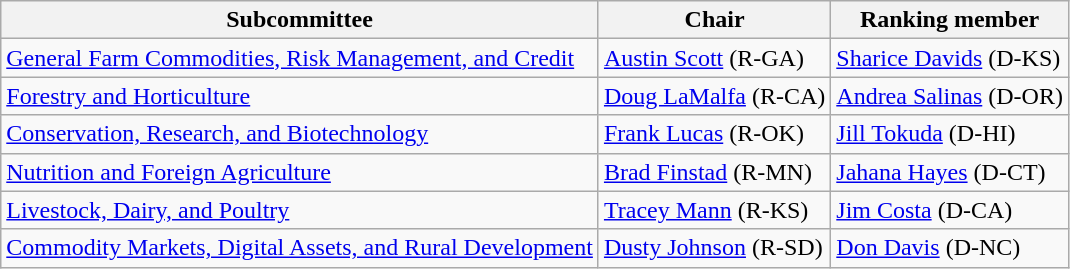<table class="wikitable">
<tr>
<th>Subcommittee</th>
<th>Chair</th>
<th>Ranking member</th>
</tr>
<tr>
<td><a href='#'>General Farm Commodities, Risk Management, and Credit</a></td>
<td><a href='#'>Austin Scott</a> (R-GA)</td>
<td><a href='#'>Sharice Davids</a> (D-KS)</td>
</tr>
<tr>
<td><a href='#'>Forestry and Horticulture</a></td>
<td><a href='#'>Doug LaMalfa</a> (R-CA)</td>
<td><a href='#'>Andrea Salinas</a> (D-OR)</td>
</tr>
<tr>
<td><a href='#'>Conservation, Research, and Biotechnology</a></td>
<td><a href='#'>Frank Lucas</a> (R-OK)</td>
<td><a href='#'>Jill Tokuda</a> (D-HI)</td>
</tr>
<tr>
<td><a href='#'>Nutrition and Foreign Agriculture</a></td>
<td><a href='#'>Brad Finstad</a> (R-MN)</td>
<td><a href='#'>Jahana Hayes</a> (D-CT)</td>
</tr>
<tr>
<td><a href='#'>Livestock, Dairy, and Poultry</a></td>
<td><a href='#'>Tracey Mann</a> (R-KS)</td>
<td><a href='#'>Jim Costa</a> (D-CA)</td>
</tr>
<tr>
<td><a href='#'>Commodity Markets, Digital Assets, and Rural Development</a></td>
<td><a href='#'>Dusty Johnson</a> (R-SD)</td>
<td><a href='#'>Don Davis</a> (D-NC)</td>
</tr>
</table>
